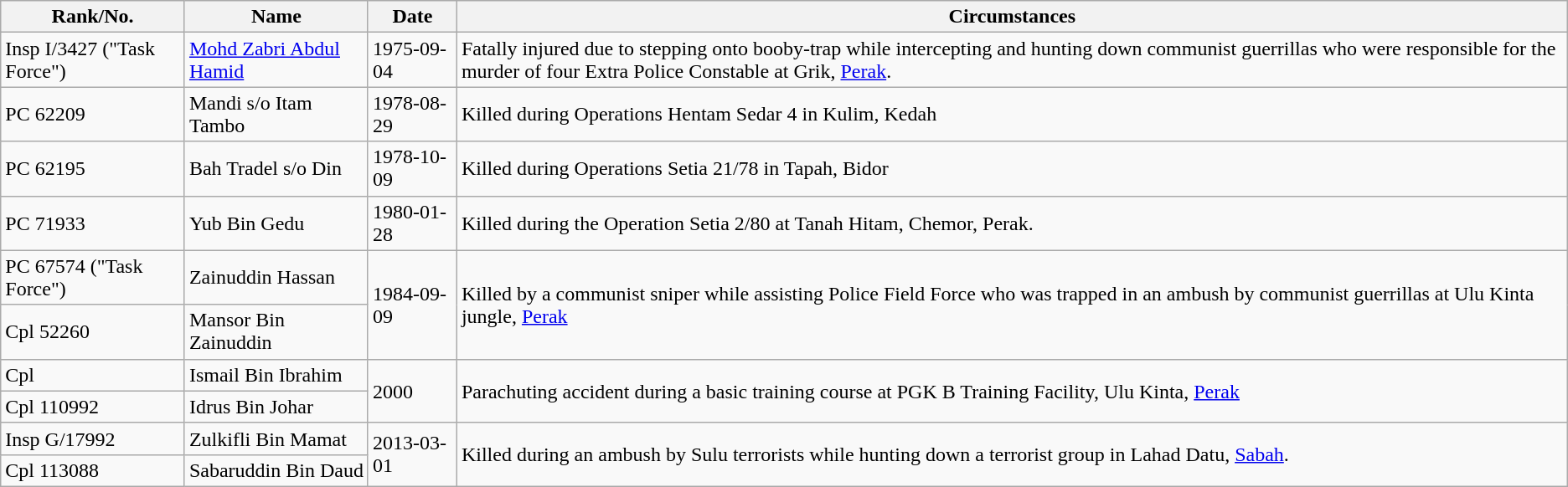<table class="wikitable ">
<tr>
<th>Rank/No.</th>
<th>Name</th>
<th>Date</th>
<th>Circumstances</th>
</tr>
<tr>
<td>Insp I/3427 ("Task Force")</td>
<td><a href='#'>Mohd Zabri Abdul Hamid</a></td>
<td>1975-09-04</td>
<td>Fatally injured due to stepping onto booby-trap while intercepting and hunting down communist guerrillas who were responsible for the murder of four Extra Police Constable at Grik, <a href='#'>Perak</a>.</td>
</tr>
<tr>
<td>PC 62209</td>
<td>Mandi s/o Itam Tambo</td>
<td>1978-08-29</td>
<td>Killed during Operations Hentam Sedar 4 in Kulim, Kedah</td>
</tr>
<tr>
<td>PC 62195</td>
<td>Bah Tradel s/o Din</td>
<td>1978-10-09</td>
<td>Killed during Operations Setia 21/78 in Tapah, Bidor</td>
</tr>
<tr>
<td>PC 71933</td>
<td>Yub Bin Gedu</td>
<td>1980-01-28</td>
<td>Killed during the Operation Setia 2/80 at Tanah Hitam, Chemor, Perak.</td>
</tr>
<tr>
<td>PC 67574 ("Task Force")</td>
<td>Zainuddin Hassan</td>
<td rowspan="2">1984-09-09</td>
<td rowspan="2">Killed by a communist sniper while assisting Police Field Force who was trapped in an ambush by communist guerrillas at Ulu Kinta jungle, <a href='#'>Perak</a></td>
</tr>
<tr>
<td>Cpl 52260</td>
<td>Mansor Bin Zainuddin</td>
</tr>
<tr>
<td>Cpl</td>
<td>Ismail Bin Ibrahim</td>
<td rowspan="2">2000</td>
<td rowspan="2">Parachuting accident during a basic training course at PGK B Training Facility, Ulu Kinta, <a href='#'>Perak</a></td>
</tr>
<tr>
<td>Cpl 110992</td>
<td>Idrus Bin Johar</td>
</tr>
<tr>
<td>Insp G/17992</td>
<td>Zulkifli Bin Mamat</td>
<td rowspan="2">2013-03-01</td>
<td rowspan="2">Killed during an ambush by Sulu terrorists while hunting down a terrorist group in Lahad Datu, <a href='#'>Sabah</a>.</td>
</tr>
<tr>
<td>Cpl 113088</td>
<td>Sabaruddin Bin Daud</td>
</tr>
</table>
